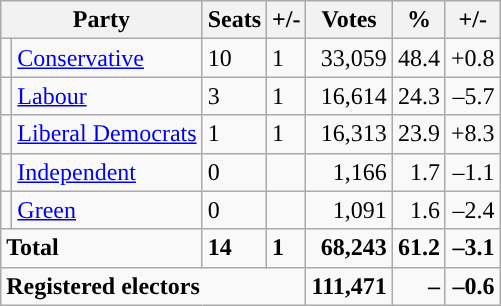<table class="wikitable sortable">
<tr>
<th colspan="2">Party</th>
<th>Seats</th>
<th>+/-</th>
<th>Votes</th>
<th>%</th>
<th>+/-</th>
</tr>
<tr>
<td style="background-color: "></td>
<td><a href='#'>Conservative</a></td>
<td>10</td>
<td> 1</td>
<td style="text-align:right;">33,059</td>
<td style="text-align:right;">48.4</td>
<td style="text-align:right;">+0.8</td>
</tr>
<tr>
<td style="background-color: "></td>
<td><a href='#'>Labour</a></td>
<td>3</td>
<td> 1</td>
<td style="text-align:right;">16,614</td>
<td style="text-align:right;">24.3</td>
<td style="text-align:right;">–5.7</td>
</tr>
<tr>
<td style="background-color: "></td>
<td><a href='#'>Liberal Democrats</a></td>
<td>1</td>
<td> 1</td>
<td style="text-align:right;">16,313</td>
<td style="text-align:right;">23.9</td>
<td style="text-align:right;">+8.3</td>
</tr>
<tr>
<td style="background-color: "></td>
<td><a href='#'>Independent</a></td>
<td>0</td>
<td></td>
<td style="text-align:right;">1,166</td>
<td style="text-align:right;">1.7</td>
<td style="text-align:right;">–1.1</td>
</tr>
<tr>
<td style="background-color: "></td>
<td><a href='#'>Green</a></td>
<td>0</td>
<td></td>
<td style="text-align:right;">1,091</td>
<td style="text-align:right;">1.6</td>
<td style="text-align:right;">–2.4</td>
</tr>
<tr>
<td colspan="2"><strong>Total</strong></td>
<td><strong>14</strong></td>
<td> <strong>1</strong></td>
<td style="text-align:right;"><strong>68,243</strong></td>
<td style="text-align:right;"><strong>61.2</strong></td>
<td style="text-align:right;"><strong>–3.1</strong></td>
</tr>
<tr>
<td colspan="4"><strong>Registered electors</strong></td>
<td style="text-align:right;"><strong>111,471</strong></td>
<td style="text-align:right;"><strong>–</strong></td>
<td style="text-align:right;"><strong>–0.6</strong></td>
</tr>
</table>
